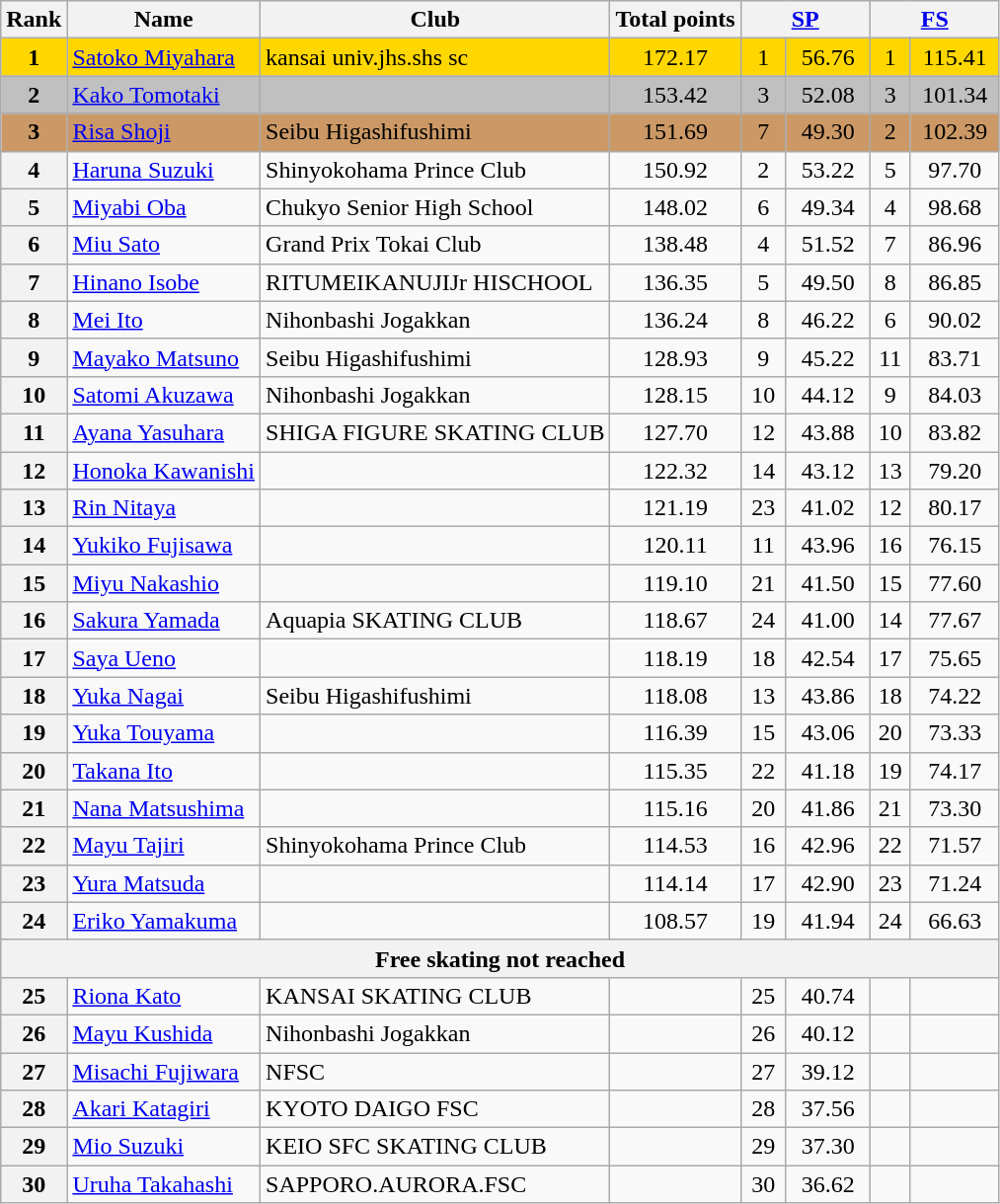<table class="wikitable sortable">
<tr>
<th>Rank</th>
<th>Name</th>
<th>Club</th>
<th>Total points</th>
<th colspan="2" width="80px"><a href='#'>SP</a></th>
<th colspan="2" width="80px"><a href='#'>FS</a></th>
</tr>
<tr bgcolor="gold">
<td align="center"><strong>1</strong></td>
<td><a href='#'>Satoko Miyahara</a></td>
<td>kansai univ.jhs.shs sc</td>
<td align="center">172.17</td>
<td align="center">1</td>
<td align="center">56.76</td>
<td align="center">1</td>
<td align="center">115.41</td>
</tr>
<tr bgcolor="silver">
<td align="center"><strong>2</strong></td>
<td><a href='#'>Kako Tomotaki</a></td>
<td></td>
<td align="center">153.42</td>
<td align="center">3</td>
<td align="center">52.08</td>
<td align="center">3</td>
<td align="center">101.34</td>
</tr>
<tr bgcolor="cc9966">
<td align="center"><strong>3</strong></td>
<td><a href='#'>Risa Shoji</a></td>
<td>Seibu Higashifushimi</td>
<td align="center">151.69</td>
<td align="center">7</td>
<td align="center">49.30</td>
<td align="center">2</td>
<td align="center">102.39</td>
</tr>
<tr>
<th>4</th>
<td><a href='#'>Haruna Suzuki</a></td>
<td>Shinyokohama Prince Club</td>
<td align="center">150.92</td>
<td align="center">2</td>
<td align="center">53.22</td>
<td align="center">5</td>
<td align="center">97.70</td>
</tr>
<tr>
<th>5</th>
<td><a href='#'>Miyabi Oba</a></td>
<td>Chukyo Senior High School</td>
<td align="center">148.02</td>
<td align="center">6</td>
<td align="center">49.34</td>
<td align="center">4</td>
<td align="center">98.68</td>
</tr>
<tr>
<th>6</th>
<td><a href='#'>Miu Sato</a></td>
<td>Grand Prix Tokai Club</td>
<td align="center">138.48</td>
<td align="center">4</td>
<td align="center">51.52</td>
<td align="center">7</td>
<td align="center">86.96</td>
</tr>
<tr>
<th>7</th>
<td><a href='#'>Hinano Isobe</a></td>
<td>RITUMEIKANUJIJr HISCHOOL</td>
<td align="center">136.35</td>
<td align="center">5</td>
<td align="center">49.50</td>
<td align="center">8</td>
<td align="center">86.85</td>
</tr>
<tr>
<th>8</th>
<td><a href='#'>Mei Ito</a></td>
<td>Nihonbashi Jogakkan</td>
<td align="center">136.24</td>
<td align="center">8</td>
<td align="center">46.22</td>
<td align="center">6</td>
<td align="center">90.02</td>
</tr>
<tr>
<th>9</th>
<td><a href='#'>Mayako Matsuno</a></td>
<td>Seibu Higashifushimi</td>
<td align="center">128.93</td>
<td align="center">9</td>
<td align="center">45.22</td>
<td align="center">11</td>
<td align="center">83.71</td>
</tr>
<tr>
<th>10</th>
<td><a href='#'>Satomi Akuzawa</a></td>
<td>Nihonbashi Jogakkan</td>
<td align="center">128.15</td>
<td align="center">10</td>
<td align="center">44.12</td>
<td align="center">9</td>
<td align="center">84.03</td>
</tr>
<tr>
<th>11</th>
<td><a href='#'>Ayana Yasuhara</a></td>
<td>SHIGA FIGURE SKATING CLUB</td>
<td align="center">127.70</td>
<td align="center">12</td>
<td align="center">43.88</td>
<td align="center">10</td>
<td align="center">83.82</td>
</tr>
<tr>
<th>12</th>
<td><a href='#'>Honoka Kawanishi</a></td>
<td></td>
<td align="center">122.32</td>
<td align="center">14</td>
<td align="center">43.12</td>
<td align="center">13</td>
<td align="center">79.20</td>
</tr>
<tr>
<th>13</th>
<td><a href='#'>Rin Nitaya</a></td>
<td></td>
<td align="center">121.19</td>
<td align="center">23</td>
<td align="center">41.02</td>
<td align="center">12</td>
<td align="center">80.17</td>
</tr>
<tr>
<th>14</th>
<td><a href='#'>Yukiko Fujisawa</a></td>
<td></td>
<td align="center">120.11</td>
<td align="center">11</td>
<td align="center">43.96</td>
<td align="center">16</td>
<td align="center">76.15</td>
</tr>
<tr>
<th>15</th>
<td><a href='#'>Miyu Nakashio</a></td>
<td></td>
<td align="center">119.10</td>
<td align="center">21</td>
<td align="center">41.50</td>
<td align="center">15</td>
<td align="center">77.60</td>
</tr>
<tr>
<th>16</th>
<td><a href='#'>Sakura Yamada</a></td>
<td>Aquapia SKATING CLUB</td>
<td align="center">118.67</td>
<td align="center">24</td>
<td align="center">41.00</td>
<td align="center">14</td>
<td align="center">77.67</td>
</tr>
<tr>
<th>17</th>
<td><a href='#'>Saya Ueno</a></td>
<td></td>
<td align="center">118.19</td>
<td align="center">18</td>
<td align="center">42.54</td>
<td align="center">17</td>
<td align="center">75.65</td>
</tr>
<tr>
<th>18</th>
<td><a href='#'>Yuka Nagai</a></td>
<td>Seibu Higashifushimi</td>
<td align="center">118.08</td>
<td align="center">13</td>
<td align="center">43.86</td>
<td align="center">18</td>
<td align="center">74.22</td>
</tr>
<tr>
<th>19</th>
<td><a href='#'>Yuka Touyama</a></td>
<td></td>
<td align="center">116.39</td>
<td align="center">15</td>
<td align="center">43.06</td>
<td align="center">20</td>
<td align="center">73.33</td>
</tr>
<tr>
<th>20</th>
<td><a href='#'>Takana Ito</a></td>
<td></td>
<td align="center">115.35</td>
<td align="center">22</td>
<td align="center">41.18</td>
<td align="center">19</td>
<td align="center">74.17</td>
</tr>
<tr>
<th>21</th>
<td><a href='#'>Nana Matsushima</a></td>
<td></td>
<td align="center">115.16</td>
<td align="center">20</td>
<td align="center">41.86</td>
<td align="center">21</td>
<td align="center">73.30</td>
</tr>
<tr>
<th>22</th>
<td><a href='#'>Mayu Tajiri</a></td>
<td>Shinyokohama Prince Club</td>
<td align="center">114.53</td>
<td align="center">16</td>
<td align="center">42.96</td>
<td align="center">22</td>
<td align="center">71.57</td>
</tr>
<tr>
<th>23</th>
<td><a href='#'>Yura Matsuda</a></td>
<td></td>
<td align="center">114.14</td>
<td align="center">17</td>
<td align="center">42.90</td>
<td align="center">23</td>
<td align="center">71.24</td>
</tr>
<tr>
<th>24</th>
<td><a href='#'>Eriko Yamakuma</a></td>
<td></td>
<td align="center">108.57</td>
<td align="center">19</td>
<td align="center">41.94</td>
<td align="center">24</td>
<td align="center">66.63</td>
</tr>
<tr>
<th colspan=8>Free skating not reached</th>
</tr>
<tr>
<th>25</th>
<td><a href='#'>Riona Kato</a></td>
<td>KANSAI SKATING CLUB</td>
<td></td>
<td align="center">25</td>
<td align="center">40.74</td>
<td></td>
<td></td>
</tr>
<tr>
<th>26</th>
<td><a href='#'>Mayu Kushida</a></td>
<td>Nihonbashi Jogakkan</td>
<td></td>
<td align="center">26</td>
<td align="center">40.12</td>
<td></td>
<td></td>
</tr>
<tr>
<th>27</th>
<td><a href='#'>Misachi Fujiwara</a></td>
<td>NFSC</td>
<td align="center"></td>
<td align="center">27</td>
<td align="center">39.12</td>
<td align="center"></td>
<td align="center"></td>
</tr>
<tr>
<th>28</th>
<td><a href='#'>Akari Katagiri</a></td>
<td>KYOTO DAIGO FSC</td>
<td></td>
<td align="center">28</td>
<td align="center">37.56</td>
<td></td>
<td></td>
</tr>
<tr>
<th>29</th>
<td><a href='#'>Mio Suzuki</a></td>
<td>KEIO SFC SKATING CLUB</td>
<td></td>
<td align="center">29</td>
<td align="center">37.30</td>
<td></td>
<td></td>
</tr>
<tr>
<th>30</th>
<td><a href='#'>Uruha Takahashi</a></td>
<td>SAPPORO.AURORA.FSC</td>
<td></td>
<td align="center">30</td>
<td align="center">36.62</td>
<td></td>
<td></td>
</tr>
</table>
